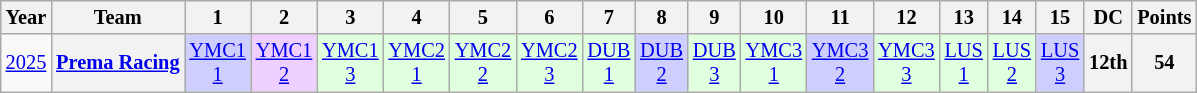<table class="wikitable" style="text-align:center; font-size:85%">
<tr>
<th>Year</th>
<th>Team</th>
<th>1</th>
<th>2</th>
<th>3</th>
<th>4</th>
<th>5</th>
<th>6</th>
<th>7</th>
<th>8</th>
<th>9</th>
<th>10</th>
<th>11</th>
<th>12</th>
<th>13</th>
<th>14</th>
<th>15</th>
<th>DC</th>
<th>Points</th>
</tr>
<tr>
<td><a href='#'>2025</a></td>
<th nowrap><a href='#'>Prema Racing</a></th>
<td style="background:#CFCFFF;"><a href='#'>YMC1<br>1</a><br></td>
<td style="background:#efcfff"><a href='#'>YMC1<br>2</a><br></td>
<td style="background:#DFFFDF;"><a href='#'>YMC1<br>3</a><br></td>
<td style="background:#DFFFDF;"><a href='#'>YMC2<br>1</a><br></td>
<td style="background:#DFFFDF;"><a href='#'>YMC2<br>2</a><br></td>
<td style="background:#DFFFDF;"><a href='#'>YMC2<br>3</a><br></td>
<td style="background:#DFFFDF;"><a href='#'>DUB<br>1</a><br></td>
<td style="background:#CFCFFF;"><a href='#'>DUB<br>2</a><br></td>
<td style="background:#DFFFDF;"><a href='#'>DUB<br>3</a><br></td>
<td style="background:#DFFFDF;"><a href='#'>YMC3<br>1</a><br></td>
<td style="background:#CFCFFF;"><a href='#'>YMC3<br>2</a><br></td>
<td style="background:#DFFFDF;"><a href='#'>YMC3<br>3</a><br></td>
<td style="background:#DFFFDF;"><a href='#'>LUS<br>1</a><br></td>
<td style="background:#DFFFDF;"><a href='#'>LUS<br>2</a><br></td>
<td style="background:#CFCFFF;"><a href='#'>LUS<br>3</a><br></td>
<th>12th</th>
<th>54</th>
</tr>
</table>
